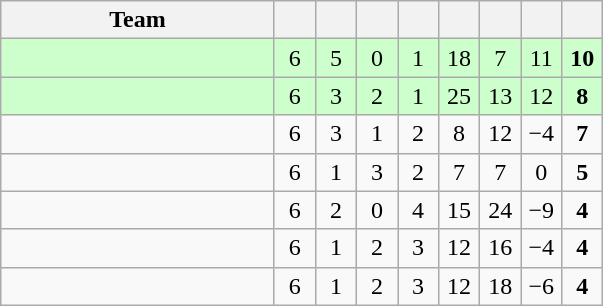<table class=wikitable style="text-align:center">
<tr>
<th width=175>Team</th>
<th width=20></th>
<th width=20></th>
<th width=20></th>
<th width=20></th>
<th width=20></th>
<th width=20></th>
<th width=20></th>
<th width=20></th>
</tr>
<tr bgcolor="ccffcc">
<td align=left></td>
<td>6</td>
<td>5</td>
<td>0</td>
<td>1</td>
<td>18</td>
<td>7</td>
<td>11</td>
<td><strong>10</strong></td>
</tr>
<tr bgcolor="ccffcc">
<td align=left></td>
<td>6</td>
<td>3</td>
<td>2</td>
<td>1</td>
<td>25</td>
<td>13</td>
<td>12</td>
<td><strong>8</strong></td>
</tr>
<tr>
<td align=left></td>
<td>6</td>
<td>3</td>
<td>1</td>
<td>2</td>
<td>8</td>
<td>12</td>
<td>−4</td>
<td><strong>7</strong></td>
</tr>
<tr>
<td align=left></td>
<td>6</td>
<td>1</td>
<td>3</td>
<td>2</td>
<td>7</td>
<td>7</td>
<td>0</td>
<td><strong>5</strong></td>
</tr>
<tr>
<td align=left></td>
<td>6</td>
<td>2</td>
<td>0</td>
<td>4</td>
<td>15</td>
<td>24</td>
<td>−9</td>
<td><strong>4</strong></td>
</tr>
<tr>
<td align=left></td>
<td>6</td>
<td>1</td>
<td>2</td>
<td>3</td>
<td>12</td>
<td>16</td>
<td>−4</td>
<td><strong>4</strong></td>
</tr>
<tr>
<td align=left></td>
<td>6</td>
<td>1</td>
<td>2</td>
<td>3</td>
<td>12</td>
<td>18</td>
<td>−6</td>
<td><strong>4</strong></td>
</tr>
</table>
